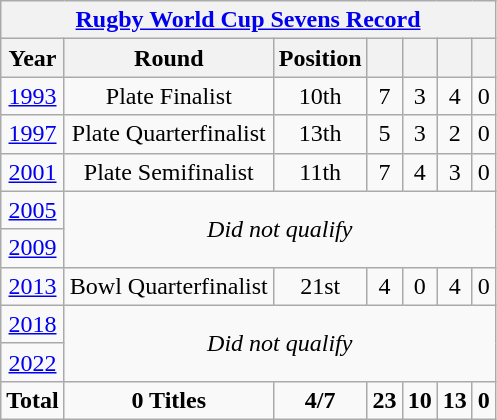<table class="wikitable" style="text-align: center;">
<tr>
<th colspan=10><a href='#'>Rugby World Cup Sevens Record</a></th>
</tr>
<tr>
<th>Year</th>
<th>Round</th>
<th>Position</th>
<th></th>
<th></th>
<th></th>
<th></th>
</tr>
<tr>
<td> <a href='#'>1993</a></td>
<td>Plate Finalist</td>
<td>10th</td>
<td>7</td>
<td>3</td>
<td>4</td>
<td>0</td>
</tr>
<tr>
<td> <a href='#'>1997</a></td>
<td>Plate Quarterfinalist</td>
<td>13th</td>
<td>5</td>
<td>3</td>
<td>2</td>
<td>0</td>
</tr>
<tr>
<td> <a href='#'>2001</a></td>
<td>Plate Semifinalist</td>
<td>11th</td>
<td>7</td>
<td>4</td>
<td>3</td>
<td>0</td>
</tr>
<tr>
<td> <a href='#'>2005</a></td>
<td rowspan=2 colspan=6><em>Did not qualify</em></td>
</tr>
<tr>
<td> <a href='#'>2009</a></td>
</tr>
<tr>
<td> <a href='#'>2013</a></td>
<td>Bowl Quarterfinalist</td>
<td>21st</td>
<td>4</td>
<td>0</td>
<td>4</td>
<td>0</td>
</tr>
<tr>
<td> <a href='#'>2018</a></td>
<td colspan="6" rowspan="2"><em>Did not qualify</em></td>
</tr>
<tr>
<td> <a href='#'>2022</a></td>
</tr>
<tr>
<td colspan=1><strong>Total</strong></td>
<td><strong>0 Titles</strong></td>
<td><strong>4/7</strong></td>
<td><strong>23</strong></td>
<td><strong>10</strong></td>
<td><strong>13</strong></td>
<td><strong>0</strong></td>
</tr>
</table>
